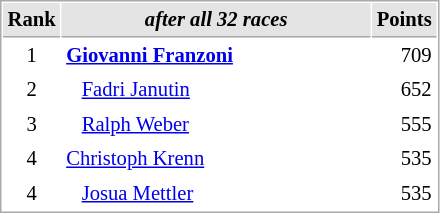<table cellspacing="1" cellpadding="3" style="border:1px solid #aaa; font-size:86%;">
<tr style="background:#e4e4e4;">
<th style="border-bottom:1px solid #aaa; width:10px;">Rank</th>
<th style="border-bottom:1px solid #aaa; width:200px; white-space:nowrap;"><em>after all 32 races</em></th>
<th style="border-bottom:1px solid #aaa; width:20px;">Points</th>
</tr>
<tr>
<td style="text-align:center;">1</td>
<td><strong> <a href='#'>Giovanni Franzoni</a></strong></td>
<td align="right">709</td>
</tr>
<tr>
<td style="text-align:center;">2</td>
<td>   <a href='#'>Fadri Janutin</a></td>
<td align="right">652</td>
</tr>
<tr>
<td style="text-align:center;">3</td>
<td>   <a href='#'>Ralph Weber</a></td>
<td align="right">555</td>
</tr>
<tr>
<td style="text-align:center;">4</td>
<td> <a href='#'>Christoph Krenn</a></td>
<td align="right">535</td>
</tr>
<tr>
<td style="text-align:center;">4</td>
<td>   <a href='#'>Josua Mettler</a></td>
<td align="right">535</td>
</tr>
</table>
